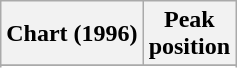<table class="wikitable sortable plainrowheaders" style="text-align:center;">
<tr>
<th>Chart (1996)</th>
<th>Peak<br>position</th>
</tr>
<tr>
</tr>
<tr>
</tr>
<tr>
</tr>
<tr>
</tr>
</table>
